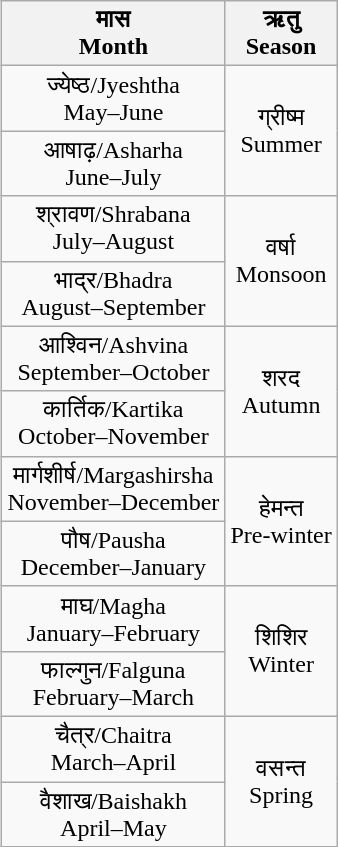<table class="wikitable" style="float:right; margin:0.5em; text-align:center">
<tr>
<th>मास<br>Month</th>
<th>ऋतु<br>Season</th>
</tr>
<tr>
<td>ज्येष्ठ/Jyeshtha<br>May–June</td>
<td rowspan="2">ग्रीष्म<br>Summer</td>
</tr>
<tr>
<td>आषाढ़/Asharha<br>June–July</td>
</tr>
<tr>
<td>श्रावण/Shrabana<br>July–August</td>
<td rowspan="2">वर्षा<br>Monsoon</td>
</tr>
<tr>
<td>भाद्र/Bhadra<br>August–September</td>
</tr>
<tr>
<td>आश्विन/Ashvina<br>September–October</td>
<td rowspan="2">शरद<br>Autumn</td>
</tr>
<tr>
<td>कार्तिक/Kartika<br>October–November</td>
</tr>
<tr>
<td>मार्गशीर्ष/Margashirsha<br>November–December</td>
<td rowspan="2">हेमन्त<br>Pre-winter</td>
</tr>
<tr>
<td>पौष/Pausha<br>December–January</td>
</tr>
<tr>
<td>माघ/Magha<br>January–February</td>
<td rowspan="2">शिशिर<br>Winter</td>
</tr>
<tr>
<td>फाल्गुन/Falguna<br>February–March</td>
</tr>
<tr>
<td>चैत्र/Chaitra<br>March–April</td>
<td rowspan="2">वसन्त<br>Spring</td>
</tr>
<tr>
<td>वैशाख/Baishakh<br>April–May</td>
</tr>
</table>
